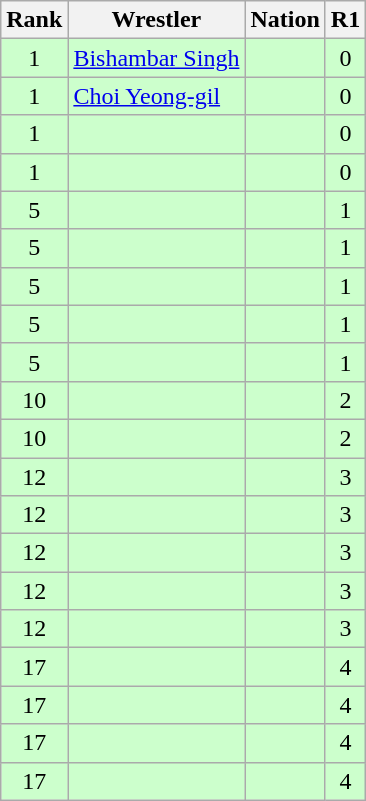<table class="wikitable sortable" style="text-align:center;">
<tr>
<th>Rank</th>
<th>Wrestler</th>
<th>Nation</th>
<th>R1</th>
</tr>
<tr style="background:#cfc;">
<td>1</td>
<td align=left><a href='#'>Bishambar Singh</a></td>
<td align=left></td>
<td>0</td>
</tr>
<tr style="background:#cfc;">
<td>1</td>
<td align=left><a href='#'>Choi Yeong-gil</a></td>
<td align=left></td>
<td>0</td>
</tr>
<tr style="background:#cfc;">
<td>1</td>
<td align=left></td>
<td align=left></td>
<td>0</td>
</tr>
<tr style="background:#cfc;">
<td>1</td>
<td align=left></td>
<td align=left></td>
<td>0</td>
</tr>
<tr style="background:#cfc;">
<td>5</td>
<td align=left></td>
<td align=left></td>
<td>1</td>
</tr>
<tr style="background:#cfc;">
<td>5</td>
<td align=left></td>
<td align=left></td>
<td>1</td>
</tr>
<tr style="background:#cfc;">
<td>5</td>
<td align=left></td>
<td align=left></td>
<td>1</td>
</tr>
<tr style="background:#cfc;">
<td>5</td>
<td align=left></td>
<td align=left></td>
<td>1</td>
</tr>
<tr style="background:#cfc;">
<td>5</td>
<td align=left></td>
<td align=left></td>
<td>1</td>
</tr>
<tr style="background:#cfc;">
<td>10</td>
<td align=left></td>
<td align=left></td>
<td>2</td>
</tr>
<tr style="background:#cfc;">
<td>10</td>
<td align=left></td>
<td align=left></td>
<td>2</td>
</tr>
<tr style="background:#cfc;">
<td>12</td>
<td align=left></td>
<td align=left></td>
<td>3</td>
</tr>
<tr style="background:#cfc;">
<td>12</td>
<td align=left></td>
<td align=left></td>
<td>3</td>
</tr>
<tr style="background:#cfc;">
<td>12</td>
<td align=left></td>
<td align=left></td>
<td>3</td>
</tr>
<tr style="background:#cfc;">
<td>12</td>
<td align=left></td>
<td align=left></td>
<td>3</td>
</tr>
<tr style="background:#cfc;">
<td>12</td>
<td align=left></td>
<td align=left></td>
<td>3</td>
</tr>
<tr style="background:#cfc;">
<td>17</td>
<td align=left></td>
<td align=left></td>
<td>4</td>
</tr>
<tr style="background:#cfc;">
<td>17</td>
<td align=left></td>
<td align=left></td>
<td>4</td>
</tr>
<tr style="background:#cfc;">
<td>17</td>
<td align=left></td>
<td align=left></td>
<td>4</td>
</tr>
<tr style="background:#cfc;">
<td>17</td>
<td align=left></td>
<td align=left></td>
<td>4</td>
</tr>
</table>
